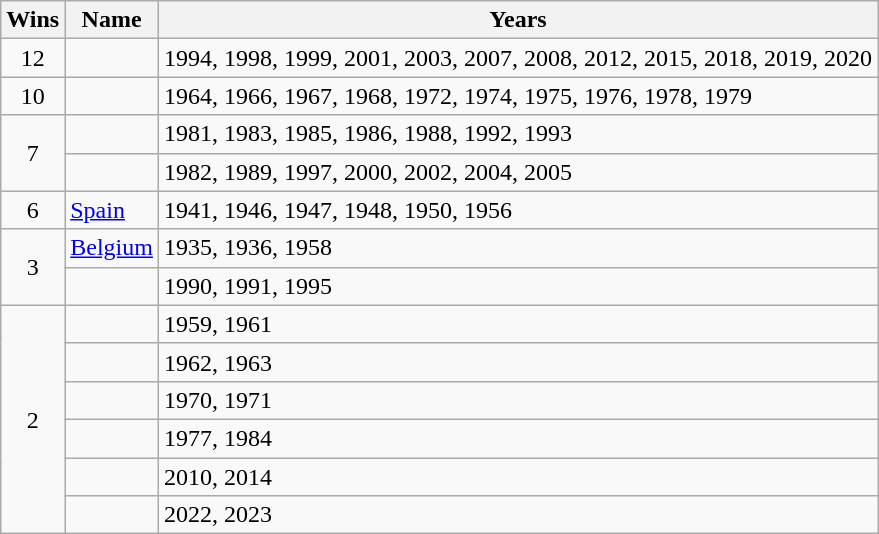<table class="wikitable">
<tr>
<th>Wins</th>
<th>Name</th>
<th>Years</th>
</tr>
<tr>
<td align=center>12</td>
<td></td>
<td align=left>1994, 1998, 1999, 2001, 2003, 2007, 2008, 2012, 2015, 2018, 2019, 2020</td>
</tr>
<tr>
<td align=center>10</td>
<td></td>
<td align=left>1964, 1966, 1967, 1968, 1972, 1974, 1975, 1976, 1978, 1979</td>
</tr>
<tr>
<td align=center rowspan=2>7</td>
<td></td>
<td align=left>1981, 1983, 1985, 1986, 1988, 1992, 1993</td>
</tr>
<tr>
<td></td>
<td align=left>1982, 1989, 1997, 2000, 2002, 2004, 2005</td>
</tr>
<tr>
<td align=center>6</td>
<td><a href='#'>Spain </a></td>
<td align=left>1941, 1946, 1947, 1948, 1950, 1956</td>
</tr>
<tr>
<td align=center rowspan=2>3</td>
<td><a href='#'>Belgium</a></td>
<td align=left>1935, 1936, 1958</td>
</tr>
<tr>
<td></td>
<td align=left>1990, 1991, 1995</td>
</tr>
<tr>
<td align=center rowspan=6>2</td>
<td></td>
<td align=left>1959, 1961</td>
</tr>
<tr>
<td></td>
<td align=left>1962, 1963</td>
</tr>
<tr>
<td></td>
<td align=left>1970, 1971</td>
</tr>
<tr>
<td></td>
<td align=left>1977, 1984</td>
</tr>
<tr>
<td></td>
<td align=left>2010, 2014</td>
</tr>
<tr>
<td></td>
<td align=left>2022, 2023</td>
</tr>
</table>
